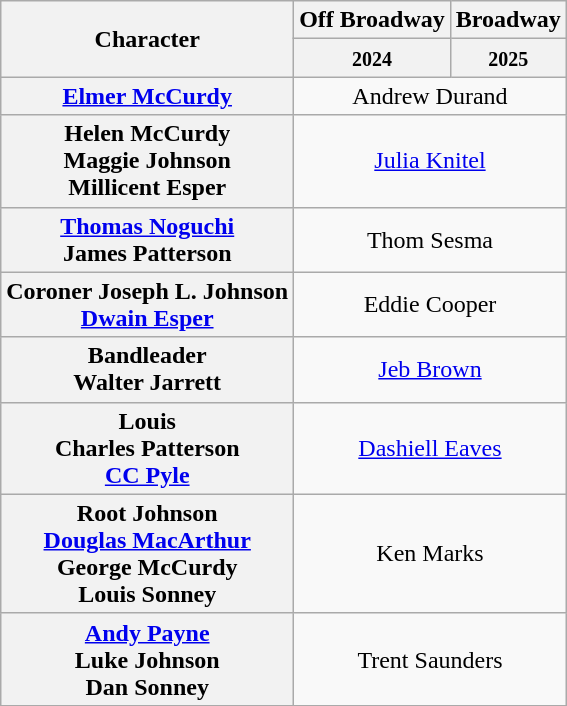<table class="wikitable" style="text-align:center">
<tr>
<th rowspan="2">Character</th>
<th>Off Broadway</th>
<th>Broadway</th>
</tr>
<tr>
<th><small>2024</small></th>
<th><small>2025</small></th>
</tr>
<tr>
<th><a href='#'>Elmer McCurdy</a></th>
<td colspan="2" align="center">Andrew Durand</td>
</tr>
<tr>
<th>Helen McCurdy<br>Maggie Johnson<br>Millicent Esper</th>
<td colspan="2" align="center"><a href='#'>Julia Knitel</a></td>
</tr>
<tr>
<th><a href='#'>Thomas Noguchi</a><br>James Patterson</th>
<td colspan="2" align="center">Thom Sesma</td>
</tr>
<tr>
<th>Coroner Joseph L. Johnson<br><a href='#'>Dwain Esper</a></th>
<td colspan="2" align="center">Eddie Cooper</td>
</tr>
<tr>
<th>Bandleader<br>Walter Jarrett</th>
<td colspan="2" align="center"><a href='#'>Jeb Brown</a></td>
</tr>
<tr>
<th>Louis<br>Charles Patterson<br><a href='#'>CC Pyle</a></th>
<td colspan="2" align="center"><a href='#'>Dashiell Eaves</a></td>
</tr>
<tr>
<th>Root Johnson<br><a href='#'>Douglas MacArthur</a><br>George McCurdy<br>Louis Sonney</th>
<td colspan="2" align="center">Ken Marks</td>
</tr>
<tr>
<th><a href='#'>Andy Payne</a><br>Luke Johnson<br>Dan Sonney</th>
<td colspan="2" align="center">Trent Saunders</td>
</tr>
</table>
